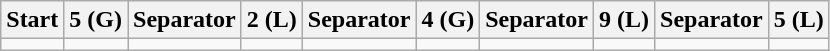<table class="wikitable" style="text-align:center">
<tr>
<th>Start</th>
<th>5 (G)</th>
<th>Separator</th>
<th>2 (L)</th>
<th>Separator</th>
<th>4 (G)</th>
<th>Separator</th>
<th>9 (L)</th>
<th>Separator</th>
<th>5 (L)</th>
</tr>
<tr>
<td></td>
<td></td>
<td></td>
<td></td>
<td></td>
<td></td>
<td></td>
<td></td>
<td></td>
<td></td>
</tr>
</table>
